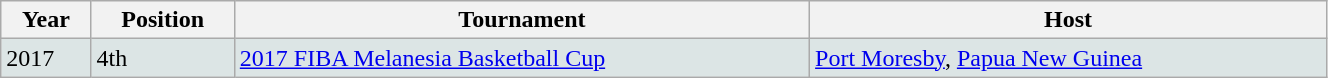<table class="wikitable" width=70%>
<tr>
<th>Year</th>
<th>Position</th>
<th>Tournament</th>
<th>Host</th>
</tr>
<tr valign="top" bgcolor="#DCE5E5">
<td>2017</td>
<td>4th</td>
<td><a href='#'>2017 FIBA Melanesia Basketball Cup</a></td>
<td><a href='#'>Port Moresby</a>, <a href='#'>Papua New Guinea</a></td>
</tr>
</table>
